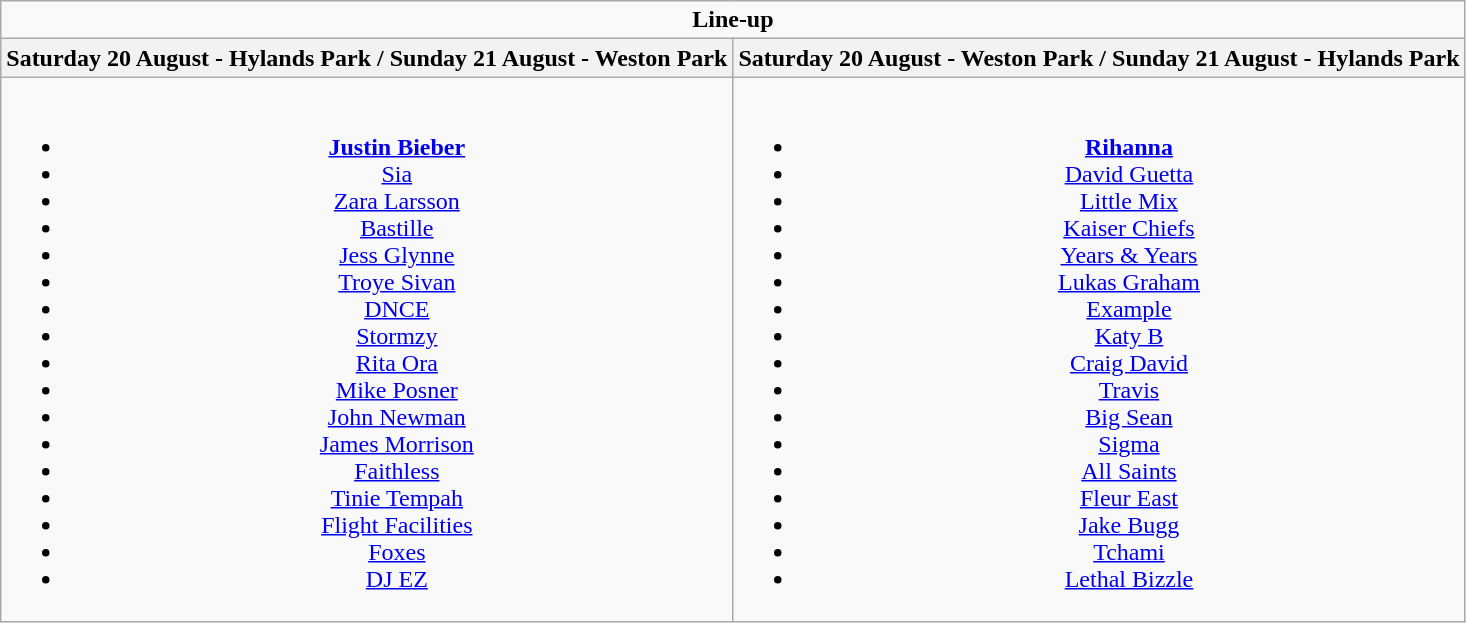<table class="wikitable">
<tr>
<td colspan="2" style="text-align:center;"><strong>Line-up</strong></td>
</tr>
<tr>
<th>Saturday 20 August - Hylands Park / Sunday 21 August - Weston Park</th>
<th>Saturday 20 August - Weston Park / Sunday 21 August - Hylands Park</th>
</tr>
<tr>
<td style="text-align:center; vertical-align:top;"><br><ul><li><strong><a href='#'>Justin Bieber</a></strong></li><li><a href='#'>Sia</a></li><li><a href='#'>Zara Larsson</a></li><li><a href='#'>Bastille</a></li><li><a href='#'>Jess Glynne</a></li><li><a href='#'>Troye Sivan</a></li><li><a href='#'>DNCE</a></li><li><a href='#'>Stormzy</a></li><li><a href='#'>Rita Ora</a></li><li><a href='#'>Mike Posner</a></li><li><a href='#'>John Newman</a></li><li><a href='#'>James Morrison</a></li><li><a href='#'>Faithless</a></li><li><a href='#'>Tinie Tempah</a></li><li><a href='#'>Flight Facilities</a></li><li><a href='#'>Foxes</a></li><li><a href='#'>DJ EZ</a></li></ul></td>
<td style="text-align:center; vertical-align:top;"><br><ul><li><strong><a href='#'>Rihanna</a></strong></li><li><a href='#'>David Guetta</a></li><li><a href='#'>Little Mix</a></li><li><a href='#'>Kaiser Chiefs</a></li><li><a href='#'>Years & Years</a></li><li><a href='#'>Lukas Graham</a></li><li><a href='#'>Example</a></li><li><a href='#'>Katy B</a></li><li><a href='#'>Craig David</a></li><li><a href='#'>Travis</a></li><li><a href='#'>Big Sean</a></li><li><a href='#'>Sigma</a></li><li><a href='#'>All Saints</a></li><li><a href='#'>Fleur East</a></li><li><a href='#'>Jake Bugg</a></li><li><a href='#'>Tchami</a></li><li><a href='#'>Lethal Bizzle</a></li></ul></td>
</tr>
</table>
